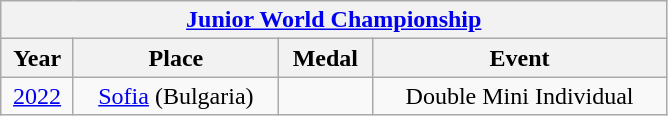<table class="wikitable center col2izq" style="text-align:center;width:445px;">
<tr>
<th colspan="4"><a href='#'>Junior World Championship</a></th>
</tr>
<tr>
<th>Year</th>
<th>Place</th>
<th>Medal</th>
<th>Event</th>
</tr>
<tr>
<td><a href='#'>2022</a></td>
<td><a href='#'>Sofia</a> (Bulgaria)</td>
<td></td>
<td>Double Mini Individual</td>
</tr>
</table>
